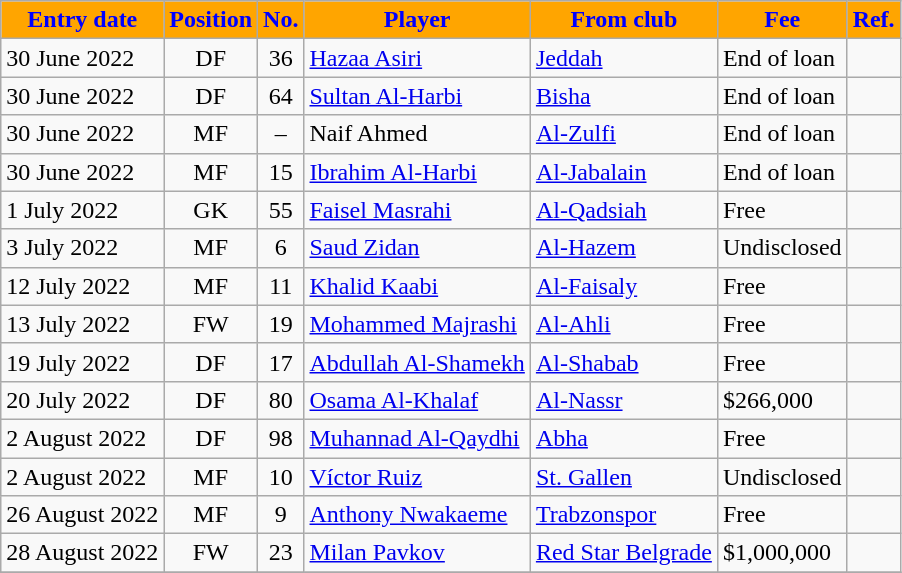<table class="wikitable sortable">
<tr>
<th style="background:orange; color:blue;"><strong>Entry date</strong></th>
<th style="background:orange; color:blue;"><strong>Position</strong></th>
<th style="background:orange; color:blue;"><strong>No.</strong></th>
<th style="background:orange; color:blue;"><strong>Player</strong></th>
<th style="background:orange; color:blue;"><strong>From club</strong></th>
<th style="background:orange; color:blue;"><strong>Fee</strong></th>
<th style="background:orange; color:blue;"><strong>Ref.</strong></th>
</tr>
<tr>
<td>30 June 2022</td>
<td style="text-align:center;">DF</td>
<td style="text-align:center;">36</td>
<td style="text-align:left;"> <a href='#'>Hazaa Asiri</a></td>
<td style="text-align:left;"> <a href='#'>Jeddah</a></td>
<td>End of loan</td>
<td></td>
</tr>
<tr>
<td>30 June 2022</td>
<td style="text-align:center;">DF</td>
<td style="text-align:center;">64</td>
<td style="text-align:left;"> <a href='#'>Sultan Al-Harbi</a></td>
<td style="text-align:left;"> <a href='#'>Bisha</a></td>
<td>End of loan</td>
<td></td>
</tr>
<tr>
<td>30 June 2022</td>
<td style="text-align:center;">MF</td>
<td style="text-align:center;">–</td>
<td style="text-align:left;"> Naif Ahmed</td>
<td style="text-align:left;"> <a href='#'>Al-Zulfi</a></td>
<td>End of loan</td>
<td></td>
</tr>
<tr>
<td>30 June 2022</td>
<td style="text-align:center;">MF</td>
<td style="text-align:center;">15</td>
<td style="text-align:left;"> <a href='#'>Ibrahim Al-Harbi</a></td>
<td style="text-align:left;"> <a href='#'>Al-Jabalain</a></td>
<td>End of loan</td>
<td></td>
</tr>
<tr>
<td>1 July 2022</td>
<td style="text-align:center;">GK</td>
<td style="text-align:center;">55</td>
<td style="text-align:left;"> <a href='#'>Faisel Masrahi</a></td>
<td style="text-align:left;"> <a href='#'>Al-Qadsiah</a></td>
<td>Free</td>
<td></td>
</tr>
<tr>
<td>3 July 2022</td>
<td style="text-align:center;">MF</td>
<td style="text-align:center;">6</td>
<td style="text-align:left;"> <a href='#'>Saud Zidan</a></td>
<td style="text-align:left;"> <a href='#'>Al-Hazem</a></td>
<td>Undisclosed</td>
<td></td>
</tr>
<tr>
<td>12 July 2022</td>
<td style="text-align:center;">MF</td>
<td style="text-align:center;">11</td>
<td style="text-align:left;"> <a href='#'>Khalid Kaabi</a></td>
<td style="text-align:left;"> <a href='#'>Al-Faisaly</a></td>
<td>Free</td>
<td></td>
</tr>
<tr>
<td>13 July 2022</td>
<td style="text-align:center;">FW</td>
<td style="text-align:center;">19</td>
<td style="text-align:left;"> <a href='#'>Mohammed Majrashi</a></td>
<td style="text-align:left;"> <a href='#'>Al-Ahli</a></td>
<td>Free</td>
<td></td>
</tr>
<tr>
<td>19 July 2022</td>
<td style="text-align:center;">DF</td>
<td style="text-align:center;">17</td>
<td style="text-align:left;"> <a href='#'>Abdullah Al-Shamekh</a></td>
<td style="text-align:left;"> <a href='#'>Al-Shabab</a></td>
<td>Free</td>
<td></td>
</tr>
<tr>
<td>20 July 2022</td>
<td style="text-align:center;">DF</td>
<td style="text-align:center;">80</td>
<td style="text-align:left;"> <a href='#'>Osama Al-Khalaf</a></td>
<td style="text-align:left;"> <a href='#'>Al-Nassr</a></td>
<td>$266,000</td>
<td></td>
</tr>
<tr>
<td>2 August 2022</td>
<td style="text-align:center;">DF</td>
<td style="text-align:center;">98</td>
<td style="text-align:left;"> <a href='#'>Muhannad Al-Qaydhi</a></td>
<td style="text-align:left;"> <a href='#'>Abha</a></td>
<td>Free</td>
<td></td>
</tr>
<tr>
<td>2 August 2022</td>
<td style="text-align:center;">MF</td>
<td style="text-align:center;">10</td>
<td style="text-align:left;"> <a href='#'>Víctor Ruiz</a></td>
<td style="text-align:left;"> <a href='#'>St. Gallen</a></td>
<td>Undisclosed</td>
<td></td>
</tr>
<tr>
<td>26 August 2022</td>
<td style="text-align:center;">MF</td>
<td style="text-align:center;">9</td>
<td style="text-align:left;"> <a href='#'>Anthony Nwakaeme</a></td>
<td style="text-align:left;"> <a href='#'>Trabzonspor</a></td>
<td>Free</td>
<td></td>
</tr>
<tr>
<td>28 August 2022</td>
<td style="text-align:center;">FW</td>
<td style="text-align:center;">23</td>
<td style="text-align:left;"> <a href='#'>Milan Pavkov</a></td>
<td style="text-align:left;"> <a href='#'>Red Star Belgrade</a></td>
<td>$1,000,000</td>
<td></td>
</tr>
<tr>
</tr>
</table>
